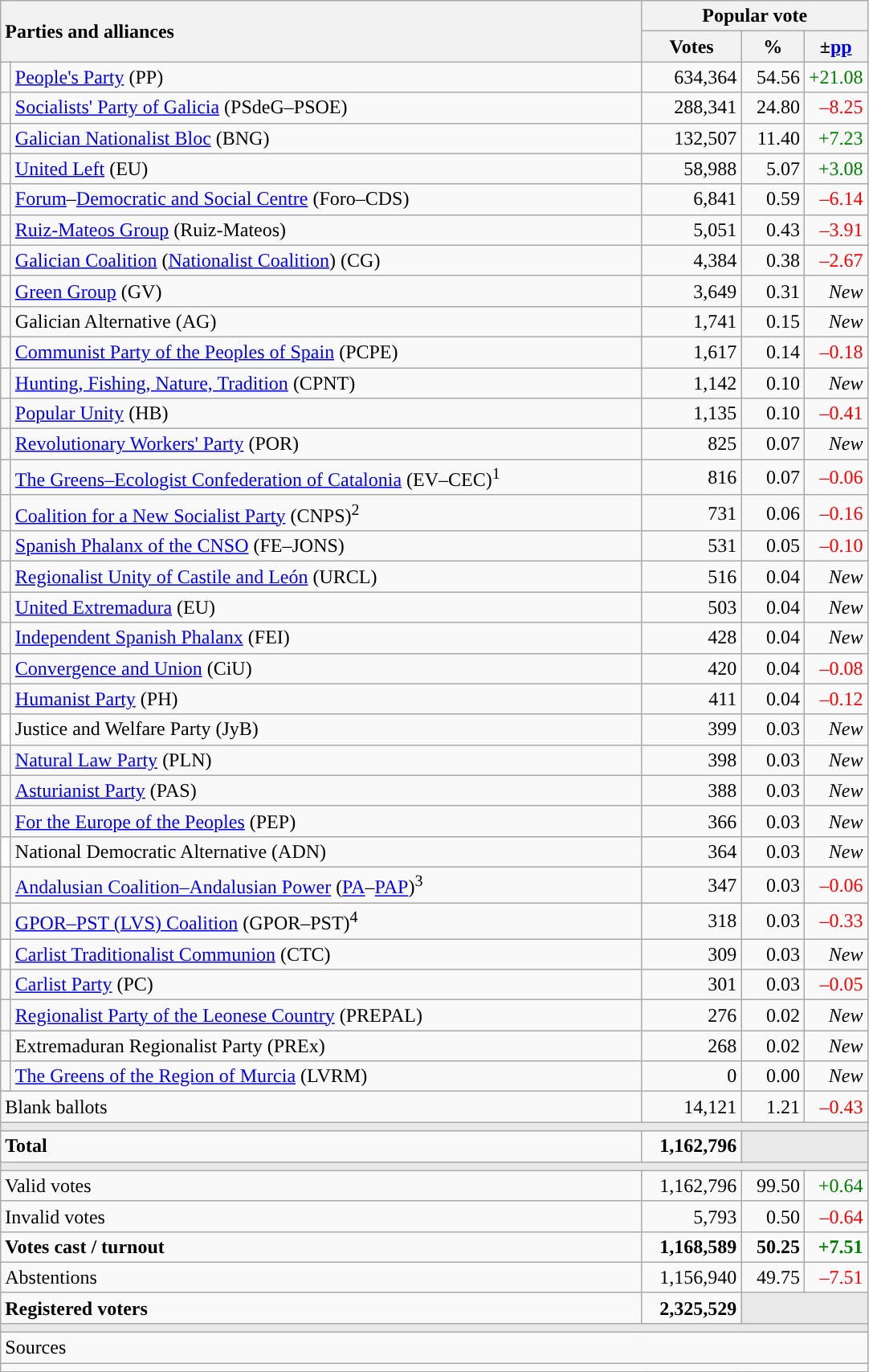<table class="wikitable" style="text-align:right">
<tr>
<th style="text-align:left;" rowspan="2" colspan="2" width="525">Parties and alliances</th>
<th colspan="3">Popular vote</th>
</tr>
<tr>
<th width="75">Votes</th>
<th width="45">%</th>
<th width="45">±<a href='#'>pp</a></th>
</tr>
<tr>
<td width="1" style="color:inherit;background:"></td>
<td align="left"><a href='#'>People's Party</a> (PP)</td>
<td>634,364</td>
<td>54.56</td>
<td style="color:green;">+21.08</td>
</tr>
<tr>
<td style="color:inherit;background:"></td>
<td align="left"><a href='#'>Socialists' Party of Galicia</a> (PSdeG–PSOE)</td>
<td>288,341</td>
<td>24.80</td>
<td style="color:red;">–8.25</td>
</tr>
<tr>
<td style="color:inherit;background:"></td>
<td align="left"><a href='#'>Galician Nationalist Bloc</a> (BNG)</td>
<td>132,507</td>
<td>11.40</td>
<td style="color:green;">+7.23</td>
</tr>
<tr>
<td style="color:inherit;background:"></td>
<td align="left"><a href='#'>United Left</a> (EU)</td>
<td>58,988</td>
<td>5.07</td>
<td style="color:green;">+3.08</td>
</tr>
<tr>
<td style="color:inherit;background:"></td>
<td align="left"><a href='#'>Forum</a>–<a href='#'>Democratic and Social Centre</a> (Foro–CDS)</td>
<td>6,841</td>
<td>0.59</td>
<td style="color:red;">–6.14</td>
</tr>
<tr>
<td style="color:inherit;background:"></td>
<td align="left"><a href='#'>Ruiz-Mateos Group</a> (Ruiz-Mateos)</td>
<td>5,051</td>
<td>0.43</td>
<td style="color:red;">–3.91</td>
</tr>
<tr>
<td style="color:inherit;background:"></td>
<td align="left"><a href='#'>Galician Coalition</a> (<a href='#'>Nationalist Coalition</a>) (CG)</td>
<td>4,384</td>
<td>0.38</td>
<td style="color:red;">–2.67</td>
</tr>
<tr>
<td style="color:inherit;background:"></td>
<td align="left"><a href='#'>Green Group</a> (GV)</td>
<td>3,649</td>
<td>0.31</td>
<td><em>New</em></td>
</tr>
<tr>
<td style="color:inherit;background:"></td>
<td align="left">Galician Alternative (AG)</td>
<td>1,741</td>
<td>0.15</td>
<td><em>New</em></td>
</tr>
<tr>
<td style="color:inherit;background:"></td>
<td align="left"><a href='#'>Communist Party of the Peoples of Spain</a> (PCPE)</td>
<td>1,617</td>
<td>0.14</td>
<td style="color:red;">–0.18</td>
</tr>
<tr>
<td style="color:inherit;background:"></td>
<td align="left"><a href='#'>Hunting, Fishing, Nature, Tradition</a> (CPNT)</td>
<td>1,142</td>
<td>0.10</td>
<td><em>New</em></td>
</tr>
<tr>
<td style="color:inherit;background:"></td>
<td align="left"><a href='#'>Popular Unity</a> (HB)</td>
<td>1,135</td>
<td>0.10</td>
<td style="color:red;">–0.41</td>
</tr>
<tr>
<td style="color:inherit;background:"></td>
<td align="left"><a href='#'>Revolutionary Workers' Party</a> (POR)</td>
<td>825</td>
<td>0.07</td>
<td><em>New</em></td>
</tr>
<tr>
<td style="color:inherit;background:"></td>
<td align="left"><a href='#'>The Greens–Ecologist Confederation of Catalonia</a> (EV–CEC)<sup>1</sup></td>
<td>816</td>
<td>0.07</td>
<td style="color:red;">–0.06</td>
</tr>
<tr>
<td style="color:inherit;background:"></td>
<td align="left"><a href='#'>Coalition for a New Socialist Party</a> (CNPS)<sup>2</sup></td>
<td>731</td>
<td>0.06</td>
<td style="color:red;">–0.16</td>
</tr>
<tr>
<td style="color:inherit;background:"></td>
<td align="left"><a href='#'>Spanish Phalanx of the CNSO</a> (FE–JONS)</td>
<td>531</td>
<td>0.05</td>
<td style="color:red;">–0.10</td>
</tr>
<tr>
<td style="color:inherit;background:"></td>
<td align="left"><a href='#'>Regionalist Unity of Castile and León</a> (URCL)</td>
<td>516</td>
<td>0.04</td>
<td><em>New</em></td>
</tr>
<tr>
<td style="color:inherit;background:"></td>
<td align="left"><a href='#'>United Extremadura</a> (EU)</td>
<td>503</td>
<td>0.04</td>
<td><em>New</em></td>
</tr>
<tr>
<td style="color:inherit;background:"></td>
<td align="left"><a href='#'>Independent Spanish Phalanx</a> (FEI)</td>
<td>428</td>
<td>0.04</td>
<td><em>New</em></td>
</tr>
<tr>
<td style="color:inherit;background:"></td>
<td align="left"><a href='#'>Convergence and Union</a> (CiU)</td>
<td>420</td>
<td>0.04</td>
<td style="color:red;">–0.08</td>
</tr>
<tr>
<td style="color:inherit;background:"></td>
<td align="left"><a href='#'>Humanist Party</a> (PH)</td>
<td>411</td>
<td>0.04</td>
<td style="color:red;">–0.12</td>
</tr>
<tr>
<td bgcolor="white"></td>
<td align="left">Justice and Welfare Party (JyB)</td>
<td>399</td>
<td>0.03</td>
<td><em>New</em></td>
</tr>
<tr>
<td style="color:inherit;background:"></td>
<td align="left"><a href='#'>Natural Law Party</a> (PLN)</td>
<td>398</td>
<td>0.03</td>
<td><em>New</em></td>
</tr>
<tr>
<td style="color:inherit;background:"></td>
<td align="left"><a href='#'>Asturianist Party</a> (PAS)</td>
<td>388</td>
<td>0.03</td>
<td><em>New</em></td>
</tr>
<tr>
<td style="color:inherit;background:"></td>
<td align="left"><a href='#'>For the Europe of the Peoples</a> (PEP)</td>
<td>366</td>
<td>0.03</td>
<td><em>New</em></td>
</tr>
<tr>
<td bgcolor="white"></td>
<td align="left">National Democratic Alternative (ADN)</td>
<td>364</td>
<td>0.03</td>
<td><em>New</em></td>
</tr>
<tr>
<td style="color:inherit;background:"></td>
<td align="left"><a href='#'>Andalusian Coalition–Andalusian Power</a> (<a href='#'>PA</a>–<a href='#'>PAP</a>)<sup>3</sup></td>
<td>347</td>
<td>0.03</td>
<td style="color:red;">–0.06</td>
</tr>
<tr>
<td style="color:inherit;background:"></td>
<td align="left"><a href='#'>GPOR–PST (LVS) Coalition</a> (GPOR–PST)<sup>4</sup></td>
<td>318</td>
<td>0.03</td>
<td style="color:red;">–0.33</td>
</tr>
<tr>
<td bgcolor="white"></td>
<td align="left"><a href='#'>Carlist Traditionalist Communion</a> (CTC)</td>
<td>309</td>
<td>0.03</td>
<td><em>New</em></td>
</tr>
<tr>
<td style="color:inherit;background:"></td>
<td align="left"><a href='#'>Carlist Party</a> (PC)</td>
<td>301</td>
<td>0.03</td>
<td style="color:red;">–0.05</td>
</tr>
<tr>
<td style="color:inherit;background:"></td>
<td align="left"><a href='#'>Regionalist Party of the Leonese Country</a> (PREPAL)</td>
<td>276</td>
<td>0.02</td>
<td><em>New</em></td>
</tr>
<tr>
<td style="color:inherit;background:"></td>
<td align="left">Extremaduran Regionalist Party (PREx)</td>
<td>268</td>
<td>0.02</td>
<td><em>New</em></td>
</tr>
<tr>
<td style="color:inherit;background:"></td>
<td align="left"><a href='#'>The Greens of the Region of Murcia</a> (LVRM)</td>
<td>0</td>
<td>0.00</td>
<td><em>New</em></td>
</tr>
<tr>
<td align="left" colspan="2">Blank ballots</td>
<td>14,121</td>
<td>1.21</td>
<td style="color:red;">–0.43</td>
</tr>
<tr>
<td colspan="5" bgcolor="#E9E9E9"></td>
</tr>
<tr style="font-weight:bold;">
<td align="left" colspan="2">Total</td>
<td>1,162,796</td>
<td bgcolor="#E9E9E9" colspan="2"></td>
</tr>
<tr>
<td colspan="5" bgcolor="#E9E9E9"></td>
</tr>
<tr>
<td align="left" colspan="2">Valid votes</td>
<td>1,162,796</td>
<td>99.50</td>
<td style="color:green;">+0.64</td>
</tr>
<tr>
<td align="left" colspan="2">Invalid votes</td>
<td>5,793</td>
<td>0.50</td>
<td style="color:red;">–0.64</td>
</tr>
<tr style="font-weight:bold;">
<td align="left" colspan="2">Votes cast / turnout</td>
<td>1,168,589</td>
<td>50.25</td>
<td style="color:green;">+7.51</td>
</tr>
<tr>
<td align="left" colspan="2">Abstentions</td>
<td>1,156,940</td>
<td>49.75</td>
<td style="color:red;">–7.51</td>
</tr>
<tr style="font-weight:bold;">
<td align="left" colspan="2">Registered voters</td>
<td>2,325,529</td>
<td bgcolor="#E9E9E9" colspan="2"></td>
</tr>
<tr>
<td colspan="5" bgcolor="#E9E9E9"></td>
</tr>
<tr>
<td align="left" colspan="5">Sources</td>
</tr>
<tr>
<td colspan="5" style="text-align:left; max-width:680px;"></td>
</tr>
</table>
